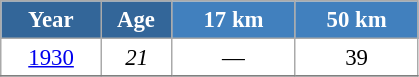<table class="wikitable" style="font-size:95%; text-align:center; border:grey solid 1px; border-collapse:collapse; background:#ffffff;">
<tr>
<th style="background-color:#369; color:white; width:60px;"> Year </th>
<th style="background-color:#369; color:white; width:40px;"> Age </th>
<th style="background-color:#4180be; color:white; width:75px;"> 17 km </th>
<th style="background-color:#4180be; color:white; width:75px;"> 50 km </th>
</tr>
<tr>
<td><a href='#'>1930</a></td>
<td><em>21</em></td>
<td>—</td>
<td>39</td>
</tr>
<tr>
</tr>
</table>
